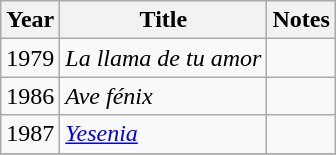<table class="wikitable sortable">
<tr>
<th>Year</th>
<th>Title</th>
<th>Notes</th>
</tr>
<tr>
<td>1979</td>
<td><em>La llama de tu amor</em></td>
<td></td>
</tr>
<tr>
<td>1986</td>
<td><em>Ave fénix</em></td>
<td></td>
</tr>
<tr>
<td>1987</td>
<td><em><a href='#'>Yesenia</a></em></td>
<td></td>
</tr>
<tr>
</tr>
</table>
